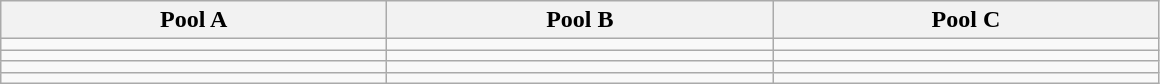<table class="wikitable">
<tr>
<th width="250">Pool A</th>
<th width="250">Pool B</th>
<th width="250">Pool C</th>
</tr>
<tr>
<td></td>
<td></td>
<td></td>
</tr>
<tr>
<td></td>
<td></td>
<td></td>
</tr>
<tr>
<td></td>
<td></td>
<td></td>
</tr>
<tr>
<td></td>
<td></td>
<td></td>
</tr>
</table>
